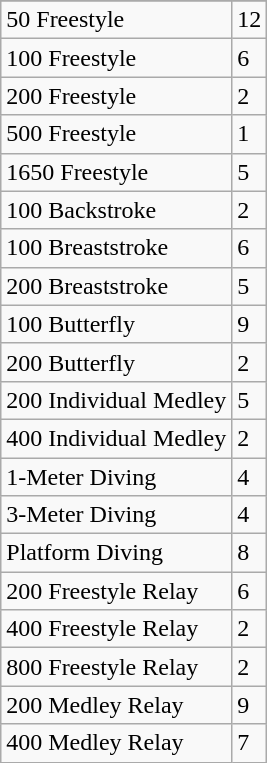<table class="wikitable">
<tr>
</tr>
<tr>
<td>50 Freestyle</td>
<td>12</td>
</tr>
<tr>
<td>100 Freestyle</td>
<td>6</td>
</tr>
<tr>
<td>200 Freestyle</td>
<td>2</td>
</tr>
<tr>
<td>500 Freestyle</td>
<td>1</td>
</tr>
<tr>
<td>1650 Freestyle</td>
<td>5</td>
</tr>
<tr>
<td>100 Backstroke</td>
<td>2</td>
</tr>
<tr>
<td>100 Breaststroke</td>
<td>6</td>
</tr>
<tr>
<td>200 Breaststroke</td>
<td>5</td>
</tr>
<tr>
<td>100 Butterfly</td>
<td>9</td>
</tr>
<tr>
<td>200 Butterfly</td>
<td>2</td>
</tr>
<tr>
<td>200 Individual Medley</td>
<td>5</td>
</tr>
<tr>
<td>400 Individual Medley</td>
<td>2</td>
</tr>
<tr>
<td>1-Meter Diving</td>
<td>4</td>
</tr>
<tr>
<td>3-Meter Diving</td>
<td>4</td>
</tr>
<tr>
<td>Platform Diving</td>
<td>8</td>
</tr>
<tr>
<td>200 Freestyle Relay</td>
<td>6</td>
</tr>
<tr>
<td>400 Freestyle Relay</td>
<td>2</td>
</tr>
<tr>
<td>800 Freestyle Relay</td>
<td>2</td>
</tr>
<tr>
<td>200 Medley Relay</td>
<td>9</td>
</tr>
<tr>
<td>400 Medley Relay</td>
<td>7</td>
</tr>
</table>
